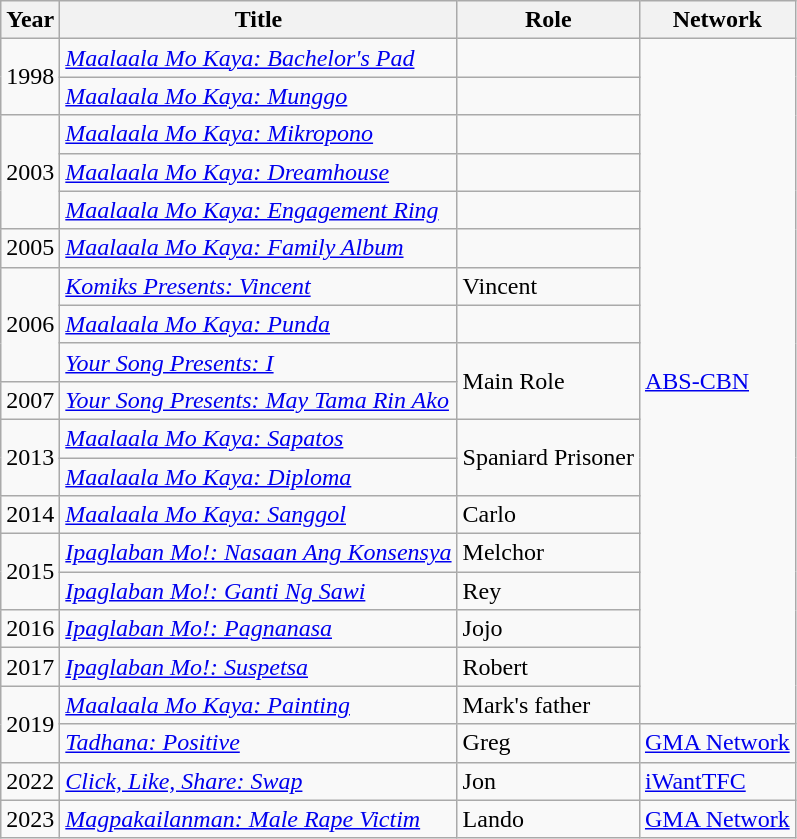<table class="wikitable sortable">
<tr>
<th>Year</th>
<th>Title</th>
<th>Role</th>
<th>Network</th>
</tr>
<tr>
<td rowspan=2>1998</td>
<td><em><a href='#'>Maalaala Mo Kaya: Bachelor's Pad</a></em></td>
<td></td>
<td rowspan=18><a href='#'>ABS-CBN</a></td>
</tr>
<tr>
<td><em><a href='#'>Maalaala Mo Kaya: Munggo</a></em></td>
<td></td>
</tr>
<tr>
<td rowspan=3>2003</td>
<td><em><a href='#'>Maalaala Mo Kaya: Mikropono</a></em></td>
<td></td>
</tr>
<tr>
<td><em><a href='#'>Maalaala Mo Kaya: Dreamhouse</a></em></td>
<td></td>
</tr>
<tr>
<td><em><a href='#'>Maalaala Mo Kaya: Engagement Ring</a></em></td>
<td></td>
</tr>
<tr>
<td>2005</td>
<td><em><a href='#'>Maalaala Mo Kaya: Family Album</a></em></td>
<td></td>
</tr>
<tr>
<td rowspan=3>2006</td>
<td><em><a href='#'>Komiks Presents: Vincent</a></em></td>
<td>Vincent</td>
</tr>
<tr>
<td><em><a href='#'>Maalaala Mo Kaya: Punda</a></em></td>
<td></td>
</tr>
<tr>
<td><em><a href='#'>Your Song Presents: I</a></em></td>
<td rowspan=2>Main Role</td>
</tr>
<tr>
<td>2007</td>
<td><em><a href='#'>Your Song Presents: May Tama Rin Ako</a></em></td>
</tr>
<tr>
<td rowspan=2>2013</td>
<td><em><a href='#'>Maalaala Mo Kaya: Sapatos</a></em></td>
<td rowspan=2>Spaniard Prisoner</td>
</tr>
<tr>
<td><em><a href='#'>Maalaala Mo Kaya: Diploma</a></em></td>
</tr>
<tr>
<td>2014</td>
<td><em><a href='#'>Maalaala Mo Kaya: Sanggol</a></em></td>
<td>Carlo</td>
</tr>
<tr>
<td rowspan=2>2015</td>
<td><em><a href='#'>Ipaglaban Mo!: Nasaan Ang Konsensya</a></em></td>
<td>Melchor</td>
</tr>
<tr>
<td><em><a href='#'>Ipaglaban Mo!: Ganti Ng Sawi</a></em></td>
<td>Rey</td>
</tr>
<tr>
<td>2016</td>
<td><em><a href='#'>Ipaglaban Mo!: Pagnanasa</a></em></td>
<td>Jojo</td>
</tr>
<tr>
<td>2017</td>
<td><em><a href='#'>Ipaglaban Mo!: Suspetsa</a></em></td>
<td>Robert</td>
</tr>
<tr>
<td rowspan=2>2019</td>
<td><em><a href='#'>Maalaala Mo Kaya: Painting</a></em></td>
<td>Mark's father</td>
</tr>
<tr>
<td><em><a href='#'>Tadhana: Positive</a></em></td>
<td>Greg</td>
<td><a href='#'>GMA Network</a></td>
</tr>
<tr>
<td>2022</td>
<td><em><a href='#'>Click, Like, Share: Swap</a></em></td>
<td>Jon</td>
<td><a href='#'>iWantTFC</a></td>
</tr>
<tr>
<td>2023</td>
<td><em><a href='#'>Magpakailanman: Male Rape Victim</a></em></td>
<td>Lando</td>
<td><a href='#'>GMA Network</a></td>
</tr>
</table>
